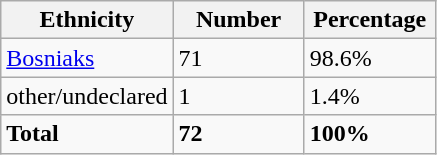<table class="wikitable">
<tr>
<th width="100px">Ethnicity</th>
<th width="80px">Number</th>
<th width="80px">Percentage</th>
</tr>
<tr>
<td><a href='#'>Bosniaks</a></td>
<td>71</td>
<td>98.6%</td>
</tr>
<tr>
<td>other/undeclared</td>
<td>1</td>
<td>1.4%</td>
</tr>
<tr>
<td><strong>Total</strong></td>
<td><strong>72</strong></td>
<td><strong>100%</strong></td>
</tr>
</table>
